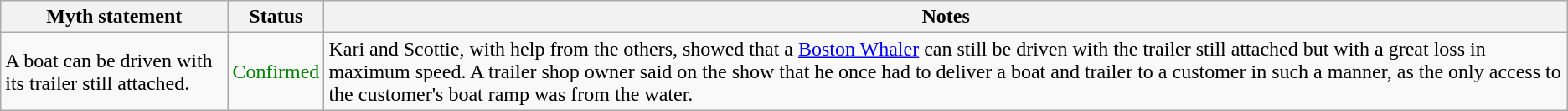<table class="wikitable plainrowheaders">
<tr>
<th>Myth statement</th>
<th>Status</th>
<th>Notes</th>
</tr>
<tr>
<td>A boat can be driven with its trailer still attached.</td>
<td style="color:green">Confirmed</td>
<td>Kari and Scottie, with help from the others, showed that a <a href='#'>Boston Whaler</a> can still be driven with the trailer still attached but with a great loss in maximum speed. A trailer shop owner said on the show that he once had to deliver a boat and trailer to a customer in such a manner, as the only access to the customer's boat ramp was from the water.</td>
</tr>
</table>
